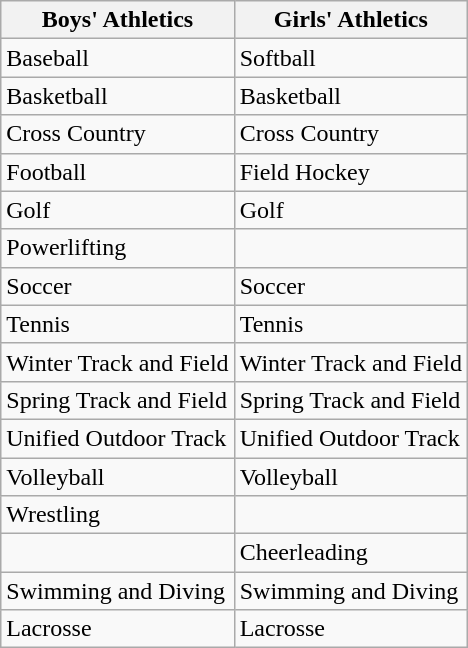<table class="wikitable">
<tr>
<th>Boys' Athletics</th>
<th>Girls' Athletics</th>
</tr>
<tr>
<td>Baseball</td>
<td>Softball</td>
</tr>
<tr>
<td>Basketball</td>
<td>Basketball</td>
</tr>
<tr>
<td>Cross Country</td>
<td>Cross Country</td>
</tr>
<tr>
<td>Football</td>
<td>Field Hockey</td>
</tr>
<tr>
<td>Golf</td>
<td>Golf</td>
</tr>
<tr>
<td>Powerlifting</td>
<td></td>
</tr>
<tr>
<td>Soccer</td>
<td>Soccer</td>
</tr>
<tr>
<td>Tennis</td>
<td>Tennis</td>
</tr>
<tr>
<td>Winter Track and Field</td>
<td>Winter Track and Field</td>
</tr>
<tr>
<td>Spring Track and Field</td>
<td>Spring Track and Field</td>
</tr>
<tr>
<td>Unified Outdoor Track</td>
<td>Unified Outdoor Track</td>
</tr>
<tr>
<td>Volleyball</td>
<td>Volleyball</td>
</tr>
<tr>
<td>Wrestling</td>
<td></td>
</tr>
<tr>
<td></td>
<td>Cheerleading</td>
</tr>
<tr>
<td>Swimming and Diving</td>
<td>Swimming and Diving</td>
</tr>
<tr>
<td>Lacrosse</td>
<td>Lacrosse</td>
</tr>
</table>
